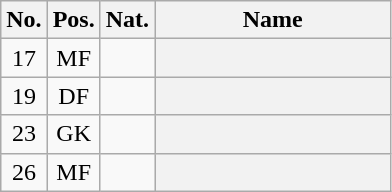<table class="wikitable sortable plainrowheaders" style="text-align:center">
<tr>
<th scope="col">No.</th>
<th scope="col">Pos.</th>
<th scope="col">Nat.</th>
<th width="150" scope="col">Name</th>
</tr>
<tr>
<td>17</td>
<td>MF</td>
<td></td>
<th scope="row"></th>
</tr>
<tr>
<td>19</td>
<td>DF</td>
<td></td>
<th scope="row"></th>
</tr>
<tr>
<td>23</td>
<td>GK</td>
<td></td>
<th scope="row"></th>
</tr>
<tr>
<td>26</td>
<td>MF</td>
<td></td>
<th scope="row"></th>
</tr>
</table>
